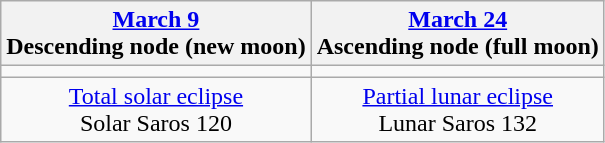<table class="wikitable">
<tr>
<th><a href='#'>March 9</a><br>Descending node (new moon)<br></th>
<th><a href='#'>March 24</a><br>Ascending node (full moon)<br></th>
</tr>
<tr>
<td></td>
<td></td>
</tr>
<tr align=center>
<td><a href='#'>Total solar eclipse</a><br>Solar Saros 120</td>
<td><a href='#'>Partial lunar eclipse</a><br>Lunar Saros 132</td>
</tr>
</table>
